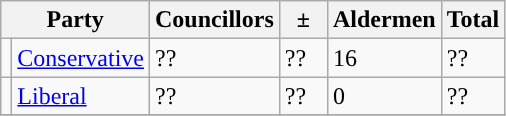<table class="wikitable">
<tr>
<th colspan="2">Party</th>
<th>Councillors</th>
<th>  ±  </th>
<th>Aldermen</th>
<th>Total</th>
</tr>
<tr>
<td style="background-color: "></td>
<td><a href='#'>Conservative</a></td>
<td>??</td>
<td>??</td>
<td>16</td>
<td>??</td>
</tr>
<tr>
<td style="background-color: "></td>
<td><a href='#'>Liberal</a></td>
<td>??</td>
<td>??</td>
<td>0</td>
<td>??</td>
</tr>
<tr>
</tr>
</table>
